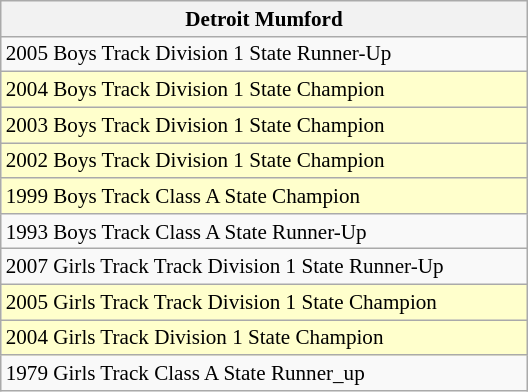<table class="wikitable collapsible collapsed" style="min-width:25em; font-size:88%;">
<tr>
<th colspan="2" style="background:; border:0 solid black;">Detroit Mumford</th>
</tr>
<tr>
<td>2005 Boys Track Division 1 State Runner-Up</td>
</tr>
<tr style="background:#ffc;">
<td>2004 Boys Track Division 1 State Champion</td>
</tr>
<tr style="background:#ffc;">
<td>2003 Boys Track Division 1 State Champion</td>
</tr>
<tr style="background:#ffc;">
<td>2002 Boys Track Division 1 State Champion</td>
</tr>
<tr style="background:#ffc;">
<td>1999 Boys Track Class A State Champion</td>
</tr>
<tr>
<td>1993 Boys Track Class A State Runner-Up</td>
</tr>
<tr>
<td>2007 Girls Track Track Division 1 State Runner-Up</td>
</tr>
<tr style="background:#ffc;">
<td>2005 Girls Track Track Division 1 State Champion</td>
</tr>
<tr style="background:#ffc;">
<td>2004 Girls Track Division 1 State Champion</td>
</tr>
<tr>
<td>1979 Girls Track Class A State Runner_up</td>
</tr>
</table>
